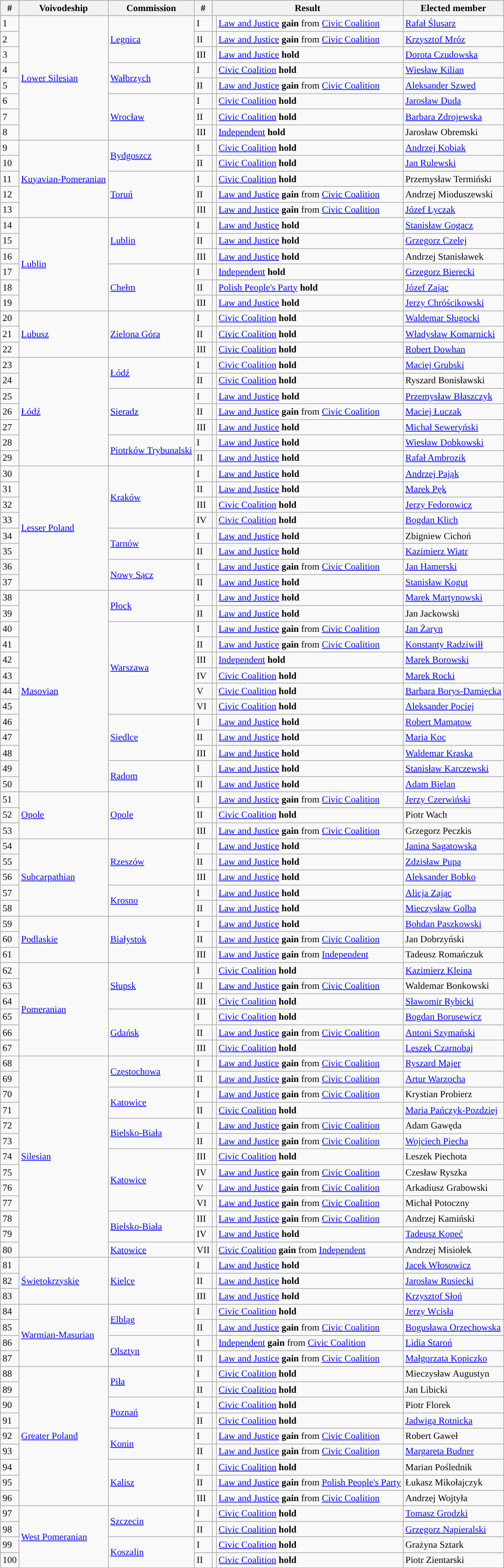<table class="wikitable sortable" style="font-size:85%">
<tr>
<th>#</th>
<th>Voivodeship</th>
<th>Commission</th>
<th>#</th>
<th colspan=2>Result</th>
<th>Elected member</th>
</tr>
<tr>
<td>1</td>
<td rowspan=8><a href='#'>Lower Silesian</a></td>
<td rowspan=3><a href='#'>Legnica</a></td>
<td>I</td>
<td style="background-color:"></td>
<td><a href='#'>Law and Justice</a> <strong>gain</strong> from <a href='#'>Civic Coalition</a></td>
<td><a href='#'>Rafał Ślusarz</a></td>
</tr>
<tr>
<td>2</td>
<td>II</td>
<td style="background-color:"></td>
<td><a href='#'>Law and Justice</a> <strong>gain</strong> from <a href='#'>Civic Coalition</a></td>
<td><a href='#'>Krzysztof Mróz</a></td>
</tr>
<tr>
<td>3</td>
<td>III</td>
<td style="background-color:"></td>
<td><a href='#'>Law and Justice</a> <strong>hold</strong></td>
<td><a href='#'>Dorota Czudowska</a></td>
</tr>
<tr>
<td>4</td>
<td rowspan=2><a href='#'>Wałbrzych</a></td>
<td>I</td>
<td style="background-color:"></td>
<td><a href='#'>Civic Coalition</a> <strong>hold</strong></td>
<td><a href='#'>Wiesław Kilian</a></td>
</tr>
<tr>
<td>5</td>
<td>II</td>
<td style="background-color:"></td>
<td><a href='#'>Law and Justice</a> <strong>gain</strong> from <a href='#'>Civic Coalition</a></td>
<td><a href='#'>Aleksander Szwed</a></td>
</tr>
<tr>
<td>6</td>
<td rowspan=3><a href='#'>Wrocław</a></td>
<td>I</td>
<td style="background-color:"></td>
<td><a href='#'>Civic Coalition</a> <strong>hold</strong></td>
<td><a href='#'>Jarosław Duda</a></td>
</tr>
<tr>
<td>7</td>
<td>II</td>
<td style="background-color:"></td>
<td><a href='#'>Civic Coalition</a> <strong>hold</strong></td>
<td><a href='#'>Barbara Zdrojewska</a></td>
</tr>
<tr>
<td>8</td>
<td>III</td>
<td style="background-color:"></td>
<td><a href='#'>Independent</a> <strong>hold</strong></td>
<td>Jarosław Obremski</td>
</tr>
<tr>
<td>9</td>
<td rowspan=5><a href='#'>Kuyavian-Pomeranian</a></td>
<td rowspan=2><a href='#'>Bydgoszcz</a></td>
<td>I</td>
<td style="background-color:"></td>
<td><a href='#'>Civic Coalition</a> <strong>hold</strong></td>
<td><a href='#'>Andrzej Kobiak</a></td>
</tr>
<tr>
<td>10</td>
<td>II</td>
<td style="background-color:"></td>
<td><a href='#'>Civic Coalition</a> <strong>hold</strong></td>
<td><a href='#'>Jan Rulewski</a></td>
</tr>
<tr>
<td>11</td>
<td rowspan=3><a href='#'>Toruń</a></td>
<td>I</td>
<td style="background-color:"></td>
<td><a href='#'>Civic Coalition</a> <strong>hold</strong></td>
<td>Przemysław Termiński</td>
</tr>
<tr>
<td>12</td>
<td>II</td>
<td style="background-color:"></td>
<td><a href='#'>Law and Justice</a> <strong>gain</strong> from <a href='#'>Civic Coalition</a></td>
<td>Andrzej Mioduszewski</td>
</tr>
<tr>
<td>13</td>
<td>III</td>
<td style="background-color:"></td>
<td><a href='#'>Law and Justice</a> <strong>gain</strong> from <a href='#'>Civic Coalition</a></td>
<td><a href='#'>Józef Łyczak</a></td>
</tr>
<tr>
<td>14</td>
<td rowspan=6><a href='#'>Lublin</a></td>
<td rowspan=3><a href='#'>Lublin</a></td>
<td>I</td>
<td style="background-color:"></td>
<td><a href='#'>Law and Justice</a> <strong>hold</strong></td>
<td><a href='#'>Stanisław Gogacz</a></td>
</tr>
<tr>
<td>15</td>
<td>II</td>
<td style="background-color:"></td>
<td><a href='#'>Law and Justice</a> <strong>hold</strong></td>
<td><a href='#'>Grzegorz Czelej</a></td>
</tr>
<tr>
<td>16</td>
<td>III</td>
<td style="background-color:"></td>
<td><a href='#'>Law and Justice</a> <strong>hold</strong></td>
<td>Andrzej Stanisławek</td>
</tr>
<tr>
<td>17</td>
<td rowspan=3><a href='#'>Chełm</a></td>
<td>I</td>
<td style="background-color:"></td>
<td><a href='#'>Independent</a> <strong>hold</strong></td>
<td><a href='#'>Grzegorz Bierecki</a></td>
</tr>
<tr>
<td>18</td>
<td>II</td>
<td style="background-color:"></td>
<td><a href='#'>Polish People's Party</a> <strong>hold</strong></td>
<td><a href='#'>Józef Zając</a></td>
</tr>
<tr>
<td>19</td>
<td>III</td>
<td style="background-color:"></td>
<td><a href='#'>Law and Justice</a> <strong>hold</strong></td>
<td><a href='#'>Jerzy Chróścikowski</a></td>
</tr>
<tr>
<td>20</td>
<td rowspan=3><a href='#'>Lubusz</a></td>
<td rowspan=3><a href='#'>Zielona Góra</a></td>
<td>I</td>
<td style="background-color:"></td>
<td><a href='#'>Civic Coalition</a> <strong>hold</strong></td>
<td><a href='#'>Waldemar Sługocki</a></td>
</tr>
<tr>
<td>21</td>
<td>II</td>
<td style="background-color:"></td>
<td><a href='#'>Civic Coalition</a> <strong>hold</strong></td>
<td><a href='#'>Władysław Komarnicki</a></td>
</tr>
<tr>
<td>22</td>
<td>III</td>
<td style="background-color:"></td>
<td><a href='#'>Civic Coalition</a> <strong>hold</strong></td>
<td><a href='#'>Robert Dowhan</a></td>
</tr>
<tr>
<td>23</td>
<td rowspan=7><a href='#'>Łódź</a></td>
<td rowspan=2><a href='#'>Łódź</a></td>
<td>I</td>
<td style="background-color:"></td>
<td><a href='#'>Civic Coalition</a> <strong>hold</strong></td>
<td><a href='#'>Maciej Grubski</a></td>
</tr>
<tr>
<td>24</td>
<td>II</td>
<td style="background-color:"></td>
<td><a href='#'>Civic Coalition</a> <strong>hold</strong></td>
<td>Ryszard Bonisławski</td>
</tr>
<tr>
<td>25</td>
<td rowspan=3><a href='#'>Sieradz</a></td>
<td>I</td>
<td style="background-color:"></td>
<td><a href='#'>Law and Justice</a> <strong>hold</strong></td>
<td><a href='#'>Przemysław Błaszczyk</a></td>
</tr>
<tr>
<td>26</td>
<td>II</td>
<td style="background-color:"></td>
<td><a href='#'>Law and Justice</a> <strong>gain</strong> from <a href='#'>Civic Coalition</a></td>
<td><a href='#'>Maciej Łuczak</a></td>
</tr>
<tr>
<td>27</td>
<td>III</td>
<td style="background-color:"></td>
<td><a href='#'>Law and Justice</a> <strong>hold</strong></td>
<td><a href='#'>Michał Seweryński</a></td>
</tr>
<tr>
<td>28</td>
<td rowspan=2><a href='#'>Piotrków Trybunalski</a></td>
<td>I</td>
<td style="background-color:"></td>
<td><a href='#'>Law and Justice</a> <strong>hold</strong></td>
<td><a href='#'>Wiesław Dobkowski</a></td>
</tr>
<tr>
<td>29</td>
<td>II</td>
<td style="background-color:"></td>
<td><a href='#'>Law and Justice</a> <strong>hold</strong></td>
<td><a href='#'>Rafał Ambrozik</a></td>
</tr>
<tr>
<td>30</td>
<td rowspan=8><a href='#'>Lesser Poland</a></td>
<td rowspan=4><a href='#'>Kraków</a></td>
<td>I</td>
<td style="background-color:"></td>
<td><a href='#'>Law and Justice</a> <strong>hold</strong></td>
<td><a href='#'>Andrzej Pająk</a></td>
</tr>
<tr>
<td>31</td>
<td>II</td>
<td style="background-color:"></td>
<td><a href='#'>Law and Justice</a> <strong>hold</strong></td>
<td><a href='#'>Marek Pęk</a></td>
</tr>
<tr>
<td>32</td>
<td>III</td>
<td style="background-color:"></td>
<td><a href='#'>Civic Coalition</a> <strong>hold</strong></td>
<td><a href='#'>Jerzy Fedorowicz</a></td>
</tr>
<tr>
<td>33</td>
<td>IV</td>
<td style="background-color:"></td>
<td><a href='#'>Civic Coalition</a> <strong>hold</strong></td>
<td><a href='#'>Bogdan Klich</a></td>
</tr>
<tr>
<td>34</td>
<td rowspan=2><a href='#'>Tarnów</a></td>
<td>I</td>
<td style="background-color:"></td>
<td><a href='#'>Law and Justice</a> <strong>hold</strong></td>
<td>Zbigniew Cichoń</td>
</tr>
<tr>
<td>35</td>
<td>II</td>
<td style="background-color:"></td>
<td><a href='#'>Law and Justice</a> <strong>hold</strong></td>
<td><a href='#'>Kazimierz Wiatr</a></td>
</tr>
<tr>
<td>36</td>
<td rowspan=2><a href='#'>Nowy Sącz</a></td>
<td>I</td>
<td style="background-color:"></td>
<td><a href='#'>Law and Justice</a> <strong>gain</strong> from <a href='#'>Civic Coalition</a></td>
<td><a href='#'>Jan Hamerski</a></td>
</tr>
<tr>
<td>37</td>
<td>II</td>
<td style="background-color:"></td>
<td><a href='#'>Law and Justice</a> <strong>hold</strong></td>
<td><a href='#'>Stanisław Kogut</a></td>
</tr>
<tr>
<td>38</td>
<td rowspan=13><a href='#'>Masovian</a></td>
<td rowspan=2><a href='#'>Płock</a></td>
<td>I</td>
<td style="background-color:"></td>
<td><a href='#'>Law and Justice</a> <strong>hold</strong></td>
<td><a href='#'>Marek Martynowski</a></td>
</tr>
<tr>
<td>39</td>
<td>II</td>
<td style="background-color:"></td>
<td><a href='#'>Law and Justice</a> <strong>hold</strong></td>
<td>Jan Jackowski</td>
</tr>
<tr>
<td>40</td>
<td rowspan=6><a href='#'>Warszawa</a></td>
<td>I</td>
<td style="background-color:"></td>
<td><a href='#'>Law and Justice</a> <strong>gain</strong> from <a href='#'>Civic Coalition</a></td>
<td><a href='#'>Jan Żaryn</a></td>
</tr>
<tr>
<td>41</td>
<td>II</td>
<td style="background-color:"></td>
<td><a href='#'>Law and Justice</a> <strong>gain</strong> from <a href='#'>Civic Coalition</a></td>
<td><a href='#'>Konstanty Radziwiłł</a></td>
</tr>
<tr>
<td>42</td>
<td>III</td>
<td style="background-color:"></td>
<td><a href='#'>Independent</a> <strong>hold</strong></td>
<td><a href='#'>Marek Borowski</a></td>
</tr>
<tr>
<td>43</td>
<td>IV</td>
<td style="background-color:"></td>
<td><a href='#'>Civic Coalition</a> <strong>hold</strong></td>
<td><a href='#'>Marek Rocki</a></td>
</tr>
<tr>
<td>44</td>
<td>V</td>
<td style="background-color:"></td>
<td><a href='#'>Civic Coalition</a> <strong>hold</strong></td>
<td><a href='#'>Barbara Borys-Damięcka</a></td>
</tr>
<tr>
<td>45</td>
<td>VI</td>
<td style="background-color:"></td>
<td><a href='#'>Civic Coalition</a> <strong>hold</strong></td>
<td><a href='#'>Aleksander Pociej</a></td>
</tr>
<tr>
<td>46</td>
<td rowspan=3><a href='#'>Siedlce</a></td>
<td>I</td>
<td style="background-color:"></td>
<td><a href='#'>Law and Justice</a> <strong>hold</strong></td>
<td><a href='#'>Robert Mamątow</a></td>
</tr>
<tr>
<td>47</td>
<td>II</td>
<td style="background-color:"></td>
<td><a href='#'>Law and Justice</a> <strong>hold</strong></td>
<td><a href='#'>Maria Koc</a></td>
</tr>
<tr>
<td>48</td>
<td>III</td>
<td style="background-color:"></td>
<td><a href='#'>Law and Justice</a> <strong>hold</strong></td>
<td><a href='#'>Waldemar Kraska</a></td>
</tr>
<tr>
<td>49</td>
<td rowspan=2><a href='#'>Radom</a></td>
<td>I</td>
<td style="background-color:"></td>
<td><a href='#'>Law and Justice</a> <strong>hold</strong></td>
<td><a href='#'>Stanisław Karczewski</a></td>
</tr>
<tr>
<td>50</td>
<td>II</td>
<td style="background-color:"></td>
<td><a href='#'>Law and Justice</a> <strong>hold</strong></td>
<td><a href='#'>Adam Bielan</a></td>
</tr>
<tr>
<td>51</td>
<td rowspan=3><a href='#'>Opole</a></td>
<td rowspan=3><a href='#'>Opole</a></td>
<td>I</td>
<td style="background-color:"></td>
<td><a href='#'>Law and Justice</a> <strong>gain</strong> from <a href='#'>Civic Coalition</a></td>
<td><a href='#'>Jerzy Czerwiński</a></td>
</tr>
<tr>
<td>52</td>
<td>II</td>
<td style="background-color:"></td>
<td><a href='#'>Civic Coalition</a> <strong>hold</strong></td>
<td>Piotr Wach</td>
</tr>
<tr>
<td>53</td>
<td>III</td>
<td style="background-color:"></td>
<td><a href='#'>Law and Justice</a> <strong>gain</strong> from <a href='#'>Civic Coalition</a></td>
<td>Grzegorz Peczkis</td>
</tr>
<tr>
<td>54</td>
<td rowspan=5><a href='#'>Subcarpathian</a></td>
<td rowspan=3><a href='#'>Rzeszów</a></td>
<td>I</td>
<td style="background-color:"></td>
<td><a href='#'>Law and Justice</a> <strong>hold</strong></td>
<td><a href='#'>Janina Sagatowska</a></td>
</tr>
<tr>
<td>55</td>
<td>II</td>
<td style="background-color:"></td>
<td><a href='#'>Law and Justice</a> <strong>hold</strong></td>
<td><a href='#'>Zdzisław Pupa</a></td>
</tr>
<tr>
<td>56</td>
<td>III</td>
<td style="background-color:"></td>
<td><a href='#'>Law and Justice</a> <strong>hold</strong></td>
<td><a href='#'>Aleksander Bobko</a></td>
</tr>
<tr>
<td>57</td>
<td rowspan=2><a href='#'>Krosno</a></td>
<td>I</td>
<td style="background-color:"></td>
<td><a href='#'>Law and Justice</a> <strong>hold</strong></td>
<td><a href='#'>Alicja Zając</a></td>
</tr>
<tr>
<td>58</td>
<td>II</td>
<td style="background-color:"></td>
<td><a href='#'>Law and Justice</a> <strong>hold</strong></td>
<td><a href='#'>Mieczysław Golba</a></td>
</tr>
<tr>
<td>59</td>
<td rowspan=3><a href='#'>Podlaskie</a></td>
<td rowspan=3><a href='#'>Białystok</a></td>
<td>I</td>
<td style="background-color:"></td>
<td><a href='#'>Law and Justice</a> <strong>hold</strong></td>
<td><a href='#'>Bohdan Paszkowski</a></td>
</tr>
<tr>
<td>60</td>
<td>II</td>
<td style="background-color:"></td>
<td><a href='#'>Law and Justice</a> <strong>gain</strong> from <a href='#'>Civic Coalition</a></td>
<td>Jan Dobrzyński</td>
</tr>
<tr>
<td>61</td>
<td>III</td>
<td style="background-color:"></td>
<td><a href='#'>Law and Justice</a> <strong>gain</strong> from <a href='#'>Independent</a></td>
<td>Tadeusz Romańczuk</td>
</tr>
<tr>
<td>62</td>
<td rowspan=6><a href='#'>Pomeranian</a></td>
<td rowspan=3><a href='#'>Słupsk</a></td>
<td>I</td>
<td style="background-color:"></td>
<td><a href='#'>Civic Coalition</a> <strong>hold</strong></td>
<td><a href='#'>Kazimierz Kleina</a></td>
</tr>
<tr>
<td>63</td>
<td>II</td>
<td style="background-color:"></td>
<td><a href='#'>Law and Justice</a> <strong>gain</strong> from <a href='#'>Civic Coalition</a></td>
<td>Waldemar Bonkowski</td>
</tr>
<tr>
<td>64</td>
<td>III</td>
<td style="background-color:"></td>
<td><a href='#'>Civic Coalition</a> <strong>hold</strong></td>
<td><a href='#'>Sławomir Rybicki</a></td>
</tr>
<tr>
<td>65</td>
<td rowspan=3><a href='#'>Gdańsk</a></td>
<td>I</td>
<td style="background-color:"></td>
<td><a href='#'>Civic Coalition</a> <strong>hold</strong></td>
<td><a href='#'>Bogdan Borusewicz</a></td>
</tr>
<tr>
<td>66</td>
<td>II</td>
<td style="background-color:"></td>
<td><a href='#'>Law and Justice</a> <strong>gain</strong> from <a href='#'>Civic Coalition</a></td>
<td><a href='#'>Antoni Szymański</a></td>
</tr>
<tr>
<td>67</td>
<td>III</td>
<td style="background-color:"></td>
<td><a href='#'>Civic Coalition</a> <strong>hold</strong></td>
<td><a href='#'>Leszek Czarnobaj</a></td>
</tr>
<tr>
<td>68</td>
<td rowspan=13><a href='#'>Silesian</a></td>
<td rowspan=2><a href='#'>Częstochowa</a></td>
<td>I</td>
<td style="background-color:"></td>
<td><a href='#'>Law and Justice</a> <strong>gain</strong> from <a href='#'>Civic Coalition</a></td>
<td><a href='#'>Ryszard Majer</a></td>
</tr>
<tr>
<td>69</td>
<td>II</td>
<td style="background-color:"></td>
<td><a href='#'>Law and Justice</a> <strong>gain</strong> from <a href='#'>Civic Coalition</a></td>
<td><a href='#'>Artur Warzocha</a></td>
</tr>
<tr>
<td>70</td>
<td rowspan=2><a href='#'>Katowice</a></td>
<td>I</td>
<td style="background-color:"></td>
<td><a href='#'>Law and Justice</a> <strong>gain</strong> from <a href='#'>Civic Coalition</a></td>
<td>Krystian Probierz</td>
</tr>
<tr>
<td>71</td>
<td>II</td>
<td style="background-color:"></td>
<td><a href='#'>Civic Coalition</a> <strong>hold</strong></td>
<td><a href='#'>Maria Pańczyk-Pozdziej</a></td>
</tr>
<tr>
<td>72</td>
<td rowspan=2><a href='#'>Bielsko-Biała</a></td>
<td>I</td>
<td style="background-color:"></td>
<td><a href='#'>Law and Justice</a> <strong>gain</strong> from <a href='#'>Civic Coalition</a></td>
<td>Adam Gawęda</td>
</tr>
<tr>
<td>73</td>
<td>II</td>
<td style="background-color:"></td>
<td><a href='#'>Law and Justice</a> <strong>gain</strong> from <a href='#'>Civic Coalition</a></td>
<td><a href='#'>Wojciech Piecha</a></td>
</tr>
<tr>
<td>74</td>
<td rowspan=4><a href='#'>Katowice</a></td>
<td>III</td>
<td style="background-color:"></td>
<td><a href='#'>Civic Coalition</a> <strong>hold</strong></td>
<td>Leszek Piechota</td>
</tr>
<tr>
<td>75</td>
<td>IV</td>
<td style="background-color:"></td>
<td><a href='#'>Law and Justice</a> <strong>gain</strong> from <a href='#'>Civic Coalition</a></td>
<td>Czesław Ryszka</td>
</tr>
<tr>
<td>76</td>
<td>V</td>
<td style="background-color:"></td>
<td><a href='#'>Law and Justice</a> <strong>gain</strong> from <a href='#'>Civic Coalition</a></td>
<td>Arkadiusz Grabowski</td>
</tr>
<tr>
<td>77</td>
<td>VI</td>
<td style="background-color:"></td>
<td><a href='#'>Law and Justice</a> <strong>gain</strong> from <a href='#'>Civic Coalition</a></td>
<td>Michał Potoczny</td>
</tr>
<tr>
<td>78</td>
<td rowspan=2><a href='#'>Bielsko-Biała</a></td>
<td>III</td>
<td style="background-color:"></td>
<td><a href='#'>Law and Justice</a> <strong>gain</strong> from <a href='#'>Civic Coalition</a></td>
<td>Andrzej Kamiński</td>
</tr>
<tr>
<td>79</td>
<td>IV</td>
<td style="background-color:"></td>
<td><a href='#'>Law and Justice</a> <strong>hold</strong></td>
<td><a href='#'>Tadeusz Kopeć</a></td>
</tr>
<tr>
<td>80</td>
<td><a href='#'>Katowice</a></td>
<td>VII</td>
<td style="background-color:"></td>
<td><a href='#'>Civic Coalition</a> <strong>gain</strong> from <a href='#'>Independent</a></td>
<td>Andrzej Misiołek</td>
</tr>
<tr>
<td>81</td>
<td rowspan=3><a href='#'>Świętokrzyskie</a></td>
<td rowspan=3><a href='#'>Kielce</a></td>
<td>I</td>
<td style="background-color:"></td>
<td><a href='#'>Law and Justice</a> <strong>hold</strong></td>
<td><a href='#'>Jacek Włosowicz</a></td>
</tr>
<tr>
<td>82</td>
<td>II</td>
<td style="background-color:"></td>
<td><a href='#'>Law and Justice</a> <strong>hold</strong></td>
<td><a href='#'>Jarosław Rusiecki</a></td>
</tr>
<tr>
<td>83</td>
<td>III</td>
<td style="background-color:"></td>
<td><a href='#'>Law and Justice</a> <strong>hold</strong></td>
<td><a href='#'>Krzysztof Słoń</a></td>
</tr>
<tr>
<td>84</td>
<td rowspan=4><a href='#'>Warmian-Masurian</a></td>
<td rowspan=2><a href='#'>Elbląg</a></td>
<td>I</td>
<td style="background-color:"></td>
<td><a href='#'>Civic Coalition</a> <strong>hold</strong></td>
<td><a href='#'>Jerzy Wcisła</a></td>
</tr>
<tr>
<td>85</td>
<td>II</td>
<td style="background-color:"></td>
<td><a href='#'>Law and Justice</a> <strong>gain</strong> from <a href='#'>Civic Coalition</a></td>
<td><a href='#'>Bogusława Orzechowska</a></td>
</tr>
<tr>
<td>86</td>
<td rowspan=2><a href='#'>Olsztyn</a></td>
<td>I</td>
<td style="background-color:"></td>
<td><a href='#'>Independent</a> <strong>gain</strong> from <a href='#'>Civic Coalition</a></td>
<td><a href='#'>Lidia Staroń</a></td>
</tr>
<tr>
<td>87</td>
<td>II</td>
<td style="background-color:"></td>
<td><a href='#'>Law and Justice</a> <strong>gain</strong> from <a href='#'>Civic Coalition</a></td>
<td><a href='#'>Małgorzata Kopiczko</a></td>
</tr>
<tr>
<td>88</td>
<td rowspan=9><a href='#'>Greater Poland</a></td>
<td rowspan=2><a href='#'>Piła</a></td>
<td>I</td>
<td style="background-color:"></td>
<td><a href='#'>Civic Coalition</a> <strong>hold</strong></td>
<td>Mieczysław Augustyn</td>
</tr>
<tr>
<td>89</td>
<td>II</td>
<td style="background-color:"></td>
<td><a href='#'>Civic Coalition</a> <strong>hold</strong></td>
<td>Jan Libicki</td>
</tr>
<tr>
<td>90</td>
<td rowspan=2><a href='#'>Poznań</a></td>
<td>I</td>
<td style="background-color:"></td>
<td><a href='#'>Civic Coalition</a> <strong>hold</strong></td>
<td>Piotr Florek</td>
</tr>
<tr>
<td>91</td>
<td>II</td>
<td style="background-color:"></td>
<td><a href='#'>Civic Coalition</a> <strong>hold</strong></td>
<td><a href='#'>Jadwiga Rotnicka</a></td>
</tr>
<tr>
<td>92</td>
<td rowspan=2><a href='#'>Konin</a></td>
<td>I</td>
<td style="background-color:"></td>
<td><a href='#'>Law and Justice</a> <strong>gain</strong> from <a href='#'>Civic Coalition</a></td>
<td>Robert Gaweł</td>
</tr>
<tr>
<td>93</td>
<td>II</td>
<td style="background-color:"></td>
<td><a href='#'>Law and Justice</a> <strong>gain</strong> from <a href='#'>Civic Coalition</a></td>
<td><a href='#'>Margareta Budner</a></td>
</tr>
<tr>
<td>94</td>
<td rowspan=3><a href='#'>Kalisz</a></td>
<td>I</td>
<td style="background-color:"></td>
<td><a href='#'>Civic Coalition</a> <strong>hold</strong></td>
<td>Marian Poślednik</td>
</tr>
<tr>
<td>95</td>
<td>II</td>
<td style="background-color:"></td>
<td><a href='#'>Law and Justice</a> <strong>gain</strong> from <a href='#'>Polish People's Party</a></td>
<td>Łukasz Mikołajczyk</td>
</tr>
<tr>
<td>96</td>
<td>III</td>
<td style="background-color:"></td>
<td><a href='#'>Law and Justice</a> <strong>gain</strong> from <a href='#'>Civic Coalition</a></td>
<td>Andrzej Wojtyła</td>
</tr>
<tr>
<td>97</td>
<td rowspan=4><a href='#'>West Pomeranian</a></td>
<td rowspan=2><a href='#'>Szczecin</a></td>
<td>I</td>
<td style="background-color:"></td>
<td><a href='#'>Civic Coalition</a> <strong>hold</strong></td>
<td><a href='#'>Tomasz Grodzki</a></td>
</tr>
<tr>
<td>98</td>
<td>II</td>
<td style="background-color:"></td>
<td><a href='#'>Civic Coalition</a> <strong>hold</strong></td>
<td><a href='#'>Grzegorz Napieralski</a></td>
</tr>
<tr>
<td>99</td>
<td rowspan=2><a href='#'>Koszalin</a></td>
<td>I</td>
<td style="background-color:"></td>
<td><a href='#'>Civic Coalition</a> <strong>hold</strong></td>
<td>Grażyna Sztark</td>
</tr>
<tr>
<td>100</td>
<td>II</td>
<td style="background-color:"></td>
<td><a href='#'>Civic Coalition</a> <strong>hold</strong></td>
<td>Piotr Zientarski</td>
</tr>
</table>
